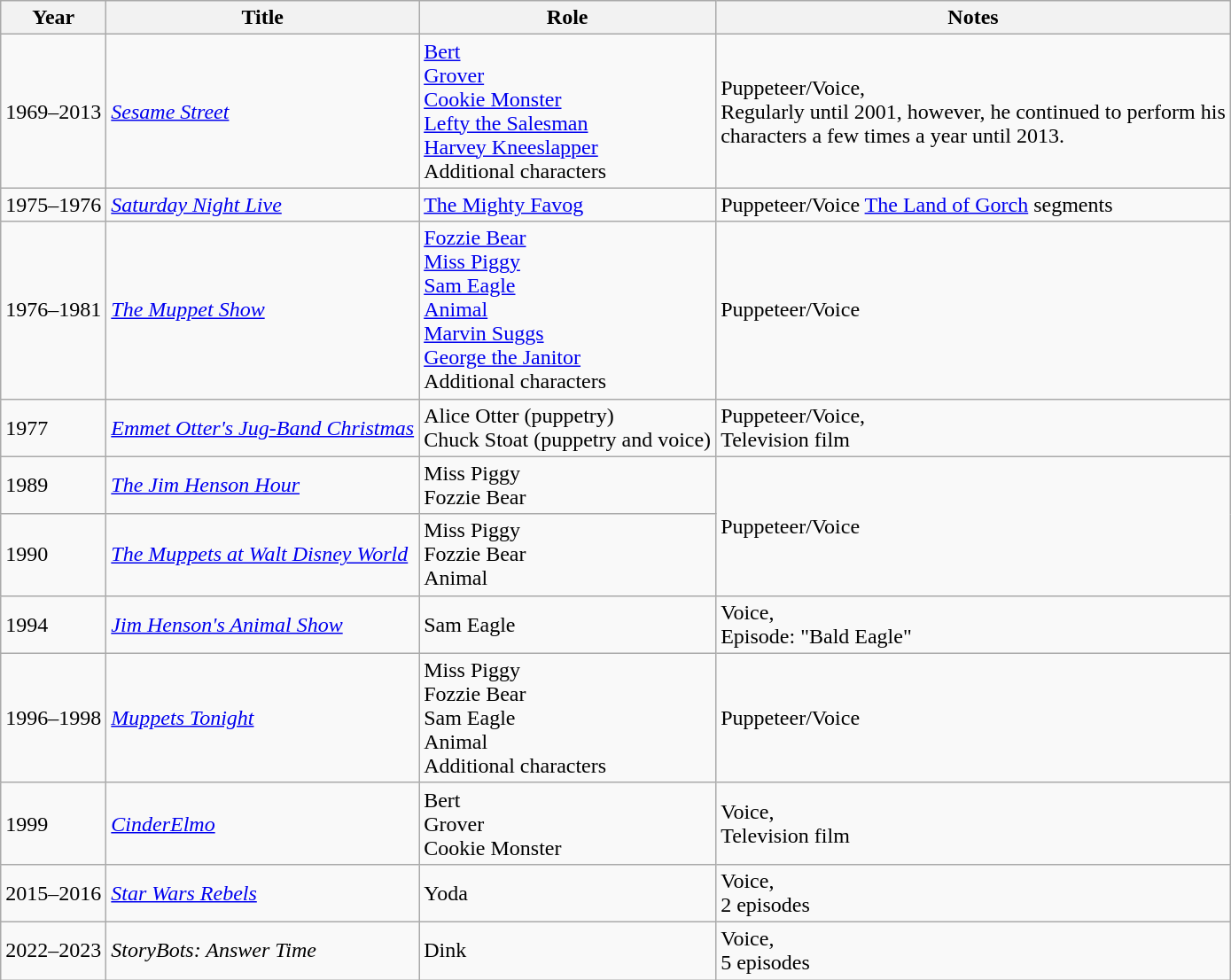<table class="wikitable sortable">
<tr>
<th>Year</th>
<th>Title</th>
<th>Role</th>
<th>Notes</th>
</tr>
<tr>
<td>1969–2013</td>
<td><em><a href='#'>Sesame Street</a></em></td>
<td><a href='#'>Bert</a><br><a href='#'>Grover</a><br><a href='#'>Cookie Monster</a><br><a href='#'>Lefty the Salesman</a><br><a href='#'>Harvey Kneeslapper</a><br>Additional characters</td>
<td>Puppeteer/Voice,<br>Regularly until 2001, however, he continued to perform his<br>characters a few times a year until 2013.</td>
</tr>
<tr>
<td>1975–1976</td>
<td><em><a href='#'>Saturday Night Live</a></em></td>
<td><a href='#'>The Mighty Favog</a></td>
<td>Puppeteer/Voice <a href='#'>The Land of Gorch</a> segments</td>
</tr>
<tr>
<td>1976–1981</td>
<td><em><a href='#'>The Muppet Show</a></em></td>
<td><a href='#'>Fozzie Bear</a><br><a href='#'>Miss Piggy</a><br><a href='#'>Sam Eagle</a><br><a href='#'>Animal</a><br><a href='#'>Marvin Suggs</a><br><a href='#'>George the Janitor</a><br>Additional characters</td>
<td>Puppeteer/Voice</td>
</tr>
<tr>
<td>1977</td>
<td><em><a href='#'>Emmet Otter's Jug-Band Christmas</a></em></td>
<td>Alice Otter (puppetry)<br>Chuck Stoat (puppetry and voice)</td>
<td>Puppeteer/Voice,<br>Television film</td>
</tr>
<tr>
<td>1989</td>
<td><em><a href='#'>The Jim Henson Hour</a></em></td>
<td>Miss Piggy<br>Fozzie Bear</td>
<td rowspan=2>Puppeteer/Voice</td>
</tr>
<tr>
<td>1990</td>
<td><em><a href='#'>The Muppets at Walt Disney World</a></em></td>
<td>Miss Piggy<br>Fozzie Bear<br>Animal</td>
</tr>
<tr>
<td>1994</td>
<td><em><a href='#'>Jim Henson's Animal Show</a></em></td>
<td>Sam Eagle</td>
<td>Voice,<br>Episode: "Bald Eagle"</td>
</tr>
<tr>
<td>1996–1998</td>
<td><em><a href='#'>Muppets Tonight</a></em></td>
<td>Miss Piggy<br>Fozzie Bear<br>Sam Eagle<br>Animal<br>Additional characters</td>
<td>Puppeteer/Voice</td>
</tr>
<tr>
<td>1999</td>
<td><em><a href='#'>CinderElmo</a></em></td>
<td>Bert<br>Grover<br>Cookie Monster</td>
<td>Voice,<br>Television film</td>
</tr>
<tr>
<td>2015–2016</td>
<td><em><a href='#'>Star Wars Rebels</a></em></td>
<td>Yoda</td>
<td>Voice,<br>2 episodes</td>
</tr>
<tr>
<td>2022–2023</td>
<td><em>StoryBots: Answer Time</em></td>
<td>Dink</td>
<td>Voice,<br>5 episodes</td>
</tr>
</table>
